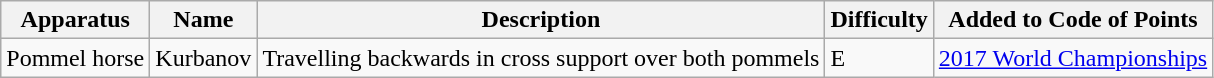<table class="wikitable">
<tr>
<th>Apparatus</th>
<th>Name</th>
<th>Description</th>
<th>Difficulty</th>
<th>Added to Code of Points</th>
</tr>
<tr>
<td>Pommel horse</td>
<td>Kurbanov</td>
<td>Travelling backwards in cross support over both pommels</td>
<td>E</td>
<td><a href='#'>2017 World Championships</a></td>
</tr>
</table>
